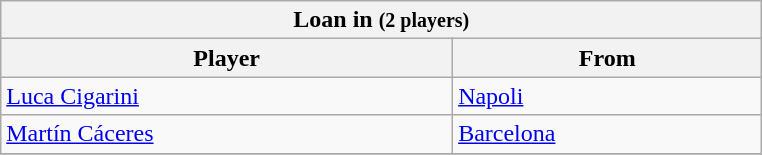<table class="wikitable collapsible collapsed">
<tr>
<th colspan="2" width="500"> <strong>Loan in</strong> <small>(2 players)</small></th>
</tr>
<tr>
<th>Player</th>
<th>From</th>
</tr>
<tr>
<td> <a href='#'>Luca Cigarini</a></td>
<td> <a href='#'>Napoli</a></td>
</tr>
<tr>
<td> <a href='#'>Martín Cáceres</a></td>
<td> <a href='#'>Barcelona</a></td>
</tr>
<tr>
</tr>
</table>
